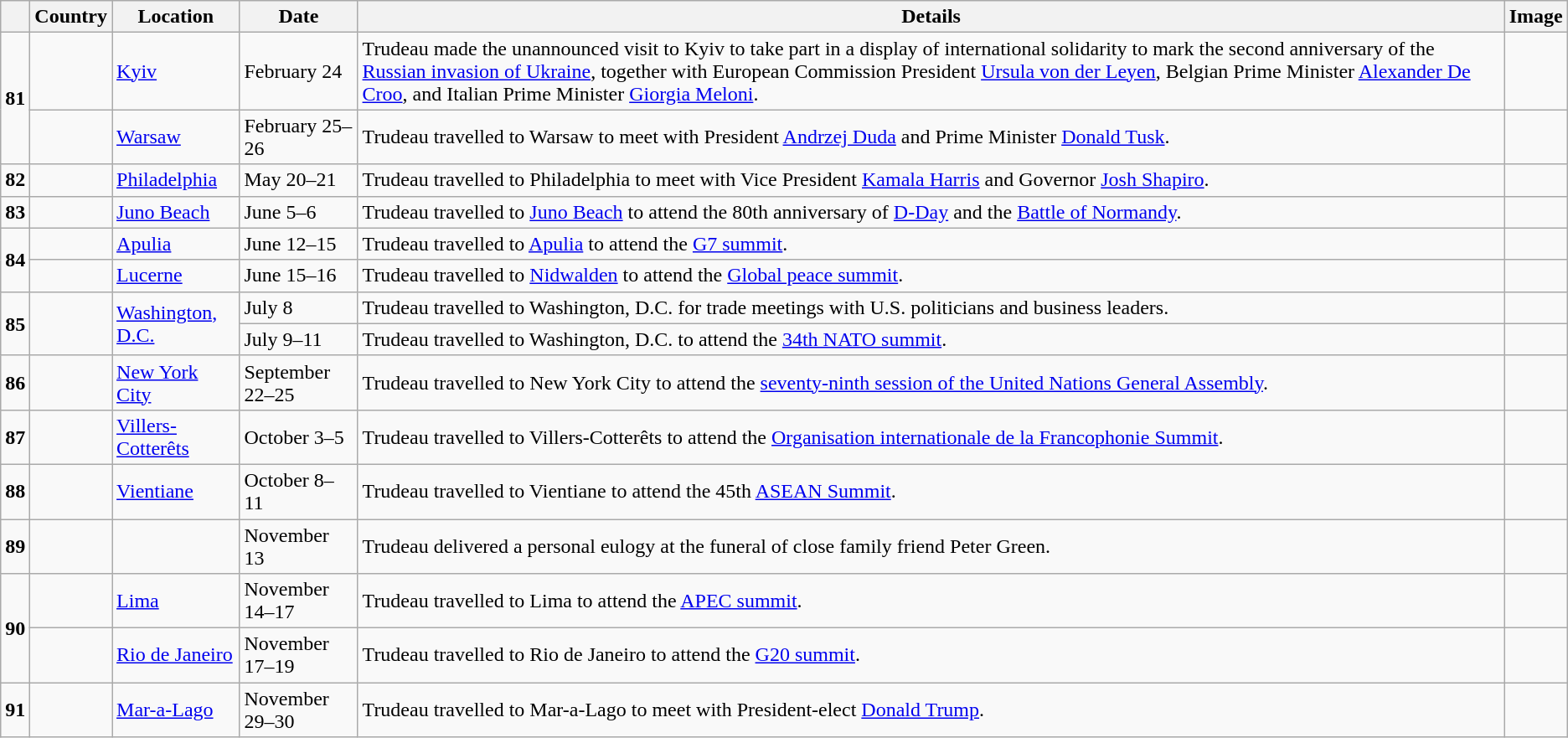<table class="wikitable sortable">
<tr>
<th></th>
<th>Country</th>
<th>Location</th>
<th>Date</th>
<th>Details</th>
<th>Image</th>
</tr>
<tr>
<td rowspan=2><strong>81</strong></td>
<td></td>
<td><a href='#'>Kyiv</a></td>
<td>February 24</td>
<td>Trudeau made the unannounced visit to Kyiv to take part in a display of international solidarity to mark the second anniversary of the <a href='#'>Russian invasion of Ukraine</a>, together with European Commission President <a href='#'>Ursula von der Leyen</a>, Belgian Prime Minister <a href='#'>Alexander De Croo</a>, and Italian Prime Minister <a href='#'>Giorgia Meloni</a>.</td>
<td></td>
</tr>
<tr>
<td></td>
<td><a href='#'>Warsaw</a></td>
<td>February 25–26</td>
<td>Trudeau travelled to Warsaw to meet with President <a href='#'>Andrzej Duda</a> and Prime Minister <a href='#'>Donald Tusk</a>.</td>
<td></td>
</tr>
<tr>
<td><strong>82</strong></td>
<td></td>
<td><a href='#'>Philadelphia</a></td>
<td>May 20–21</td>
<td>Trudeau travelled to Philadelphia to meet with Vice President <a href='#'>Kamala Harris</a> and Governor <a href='#'>Josh Shapiro</a>.</td>
<td></td>
</tr>
<tr>
<td><strong>83</strong></td>
<td></td>
<td><a href='#'>Juno Beach</a></td>
<td>June 5–6</td>
<td>Trudeau travelled to <a href='#'>Juno Beach</a> to attend the 80th anniversary of <a href='#'>D-Day</a> and the <a href='#'>Battle of Normandy</a>.</td>
<td></td>
</tr>
<tr>
<td rowspan=2><strong>84</strong></td>
<td></td>
<td><a href='#'>Apulia</a></td>
<td>June 12–15</td>
<td>Trudeau travelled to <a href='#'>Apulia</a> to attend the <a href='#'>G7 summit</a>.</td>
<td></td>
</tr>
<tr>
<td></td>
<td><a href='#'>Lucerne</a></td>
<td>June 15–16</td>
<td>Trudeau travelled to <a href='#'>Nidwalden</a> to attend the <a href='#'>Global peace summit</a>.</td>
<td></td>
</tr>
<tr>
<td rowspan=2><strong>85</strong></td>
<td rowspan=2></td>
<td rowspan=2><a href='#'>Washington, D.C.</a></td>
<td>July 8</td>
<td>Trudeau travelled to Washington, D.C. for trade meetings with U.S. politicians and business leaders.</td>
<td></td>
</tr>
<tr>
<td>July 9–11</td>
<td>Trudeau travelled to Washington, D.C. to attend the <a href='#'>34th NATO summit</a>.</td>
<td></td>
</tr>
<tr>
<td><strong>86</strong></td>
<td></td>
<td><a href='#'>New York City</a></td>
<td>September 22–25</td>
<td>Trudeau travelled to New York City to attend the <a href='#'>seventy-ninth session of the United Nations General Assembly</a>.</td>
<td></td>
</tr>
<tr>
<td><strong>87</strong></td>
<td></td>
<td><a href='#'>Villers-Cotterêts</a></td>
<td>October 3–5</td>
<td>Trudeau travelled to Villers-Cotterêts to attend the <a href='#'>Organisation internationale de la Francophonie Summit</a>.</td>
<td></td>
</tr>
<tr>
<td><strong>88</strong></td>
<td></td>
<td><a href='#'>Vientiane</a></td>
<td>October 8–11</td>
<td>Trudeau travelled to Vientiane to attend the 45th <a href='#'>ASEAN Summit</a>.</td>
<td></td>
</tr>
<tr>
<td><strong>89</strong></td>
<td></td>
<td></td>
<td>November 13</td>
<td>Trudeau delivered a personal eulogy at the funeral of close family friend Peter Green.</td>
<td></td>
</tr>
<tr>
<td rowspan=2><strong>90</strong></td>
<td></td>
<td><a href='#'>Lima</a></td>
<td>November 14–17</td>
<td>Trudeau travelled to Lima to attend the <a href='#'>APEC summit</a>.</td>
<td></td>
</tr>
<tr>
<td></td>
<td><a href='#'>Rio de Janeiro</a></td>
<td>November 17–19</td>
<td>Trudeau travelled to Rio de Janeiro to attend the <a href='#'>G20 summit</a>.</td>
<td></td>
</tr>
<tr>
<td><strong>91</strong></td>
<td></td>
<td><a href='#'>Mar-a-Lago</a></td>
<td>November 29–30</td>
<td>Trudeau travelled to Mar-a-Lago to meet with President-elect <a href='#'>Donald Trump</a>.</td>
<td></td>
</tr>
</table>
